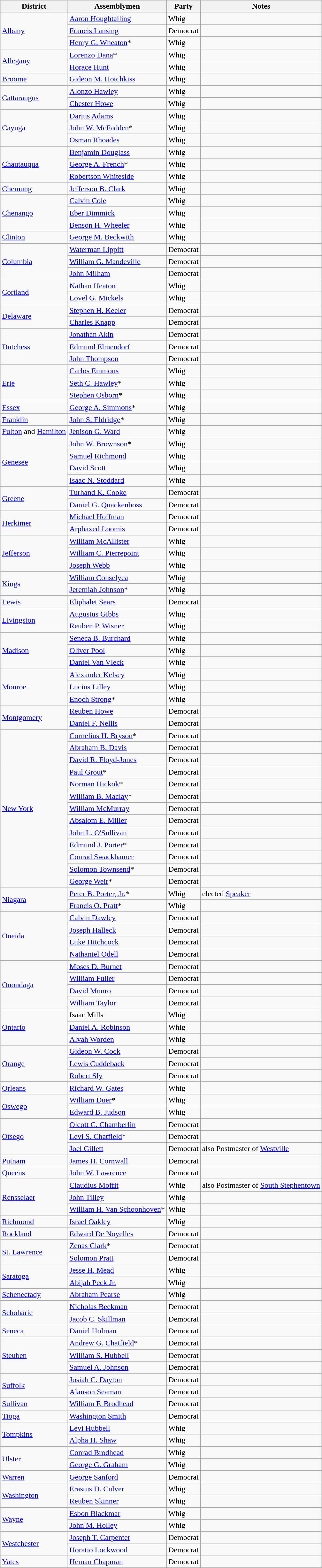<table class=wikitable>
<tr>
<th>District</th>
<th>Assemblymen</th>
<th>Party</th>
<th>Notes</th>
</tr>
<tr>
<td rowspan="3"><a href='#'>Albany</a></td>
<td><a href='#'>Aaron Houghtailing</a></td>
<td>Whig</td>
<td></td>
</tr>
<tr>
<td><a href='#'>Francis Lansing</a></td>
<td>Democrat</td>
<td></td>
</tr>
<tr>
<td><a href='#'>Henry G. Wheaton</a>*</td>
<td>Whig</td>
<td></td>
</tr>
<tr>
<td rowspan="2"><a href='#'>Allegany</a></td>
<td><a href='#'>Lorenzo Dana</a>*</td>
<td>Whig</td>
<td></td>
</tr>
<tr>
<td><a href='#'>Horace Hunt</a></td>
<td>Whig</td>
<td></td>
</tr>
<tr>
<td><a href='#'>Broome</a></td>
<td><a href='#'>Gideon M. Hotchkiss</a></td>
<td>Whig</td>
<td></td>
</tr>
<tr>
<td rowspan="2"><a href='#'>Cattaraugus</a></td>
<td><a href='#'>Alonzo Hawley</a></td>
<td>Whig</td>
<td></td>
</tr>
<tr>
<td><a href='#'>Chester Howe</a></td>
<td>Whig</td>
<td></td>
</tr>
<tr>
<td rowspan="3"><a href='#'>Cayuga</a></td>
<td><a href='#'>Darius Adams</a></td>
<td>Whig</td>
<td></td>
</tr>
<tr>
<td><a href='#'>John W. McFadden</a>*</td>
<td>Whig</td>
<td></td>
</tr>
<tr>
<td><a href='#'>Osman Rhoades</a></td>
<td>Whig</td>
<td></td>
</tr>
<tr>
<td rowspan="3"><a href='#'>Chautauqua</a></td>
<td><a href='#'>Benjamin Douglass</a></td>
<td>Whig</td>
<td></td>
</tr>
<tr>
<td><a href='#'>George A. French</a>*</td>
<td>Whig</td>
<td></td>
</tr>
<tr>
<td><a href='#'>Robertson Whiteside</a></td>
<td>Whig</td>
<td></td>
</tr>
<tr>
<td><a href='#'>Chemung</a></td>
<td><a href='#'>Jefferson B. Clark</a></td>
<td>Whig</td>
<td></td>
</tr>
<tr>
<td rowspan="3"><a href='#'>Chenango</a></td>
<td><a href='#'>Calvin Cole</a></td>
<td>Whig</td>
<td></td>
</tr>
<tr>
<td><a href='#'>Eber Dimmick</a></td>
<td>Whig</td>
<td></td>
</tr>
<tr>
<td><a href='#'>Benson H. Wheeler</a></td>
<td>Whig</td>
<td></td>
</tr>
<tr>
<td><a href='#'>Clinton</a></td>
<td><a href='#'>George M. Beckwith</a></td>
<td>Whig</td>
<td></td>
</tr>
<tr>
<td rowspan="3"><a href='#'>Columbia</a></td>
<td><a href='#'>Waterman Lippitt</a></td>
<td>Democrat</td>
<td></td>
</tr>
<tr>
<td><a href='#'>William G. Mandeville</a></td>
<td>Democrat</td>
<td></td>
</tr>
<tr>
<td><a href='#'>John Milham</a></td>
<td>Democrat</td>
<td></td>
</tr>
<tr>
<td rowspan="2"><a href='#'>Cortland</a></td>
<td><a href='#'>Nathan Heaton</a></td>
<td>Whig</td>
<td></td>
</tr>
<tr>
<td><a href='#'>Lovel G. Mickels</a></td>
<td>Whig</td>
<td></td>
</tr>
<tr>
<td rowspan="2"><a href='#'>Delaware</a></td>
<td><a href='#'>Stephen H. Keeler</a></td>
<td>Democrat</td>
<td></td>
</tr>
<tr>
<td><a href='#'>Charles Knapp</a></td>
<td>Democrat</td>
<td></td>
</tr>
<tr>
<td rowspan="3"><a href='#'>Dutchess</a></td>
<td><a href='#'>Jonathan Akin</a></td>
<td>Democrat</td>
<td></td>
</tr>
<tr>
<td><a href='#'>Edmund Elmendorf</a></td>
<td>Democrat</td>
<td></td>
</tr>
<tr>
<td><a href='#'>John Thompson</a></td>
<td>Democrat</td>
<td></td>
</tr>
<tr>
<td rowspan="3"><a href='#'>Erie</a></td>
<td><a href='#'>Carlos Emmons</a></td>
<td>Whig</td>
<td></td>
</tr>
<tr>
<td><a href='#'>Seth C. Hawley</a>*</td>
<td>Whig</td>
<td></td>
</tr>
<tr>
<td><a href='#'>Stephen Osborn</a>*</td>
<td>Whig</td>
<td></td>
</tr>
<tr>
<td><a href='#'>Essex</a></td>
<td><a href='#'>George A. Simmons</a>*</td>
<td>Whig</td>
<td></td>
</tr>
<tr>
<td><a href='#'>Franklin</a></td>
<td><a href='#'>John S. Eldridge</a>*</td>
<td>Whig</td>
<td></td>
</tr>
<tr>
<td><a href='#'>Fulton</a> and <a href='#'>Hamilton</a></td>
<td><a href='#'>Jenison G. Ward</a></td>
<td>Whig</td>
<td></td>
</tr>
<tr>
<td rowspan="4"><a href='#'>Genesee</a></td>
<td><a href='#'>John W. Brownson</a>*</td>
<td>Whig</td>
<td></td>
</tr>
<tr>
<td><a href='#'>Samuel Richmond</a></td>
<td>Whig</td>
<td></td>
</tr>
<tr>
<td><a href='#'>David Scott</a></td>
<td>Whig</td>
<td></td>
</tr>
<tr>
<td><a href='#'>Isaac N. Stoddard</a></td>
<td>Whig</td>
<td></td>
</tr>
<tr>
<td rowspan="2"><a href='#'>Greene</a></td>
<td><a href='#'>Turhand K. Cooke</a></td>
<td>Democrat</td>
<td></td>
</tr>
<tr>
<td><a href='#'>Daniel G. Quackenboss</a></td>
<td>Democrat</td>
<td></td>
</tr>
<tr>
<td rowspan="2"><a href='#'>Herkimer</a></td>
<td><a href='#'>Michael Hoffman</a></td>
<td>Democrat</td>
<td></td>
</tr>
<tr>
<td><a href='#'>Arphaxed Loomis</a></td>
<td>Democrat</td>
<td></td>
</tr>
<tr>
<td rowspan="3"><a href='#'>Jefferson</a></td>
<td><a href='#'>William McAllister</a></td>
<td>Whig</td>
<td></td>
</tr>
<tr>
<td><a href='#'>William C. Pierrepoint</a></td>
<td>Whig</td>
<td></td>
</tr>
<tr>
<td><a href='#'>Joseph Webb</a></td>
<td>Whig</td>
<td></td>
</tr>
<tr>
<td rowspan="2"><a href='#'>Kings</a></td>
<td><a href='#'>William Conselyea</a></td>
<td>Whig</td>
<td></td>
</tr>
<tr>
<td><a href='#'>Jeremiah Johnson</a>*</td>
<td>Whig</td>
<td></td>
</tr>
<tr>
<td><a href='#'>Lewis</a></td>
<td><a href='#'>Eliphalet Sears</a></td>
<td>Democrat</td>
<td></td>
</tr>
<tr>
<td rowspan="2"><a href='#'>Livingston</a></td>
<td><a href='#'>Augustus Gibbs</a></td>
<td>Whig</td>
<td></td>
</tr>
<tr>
<td><a href='#'>Reuben P. Wisner</a></td>
<td>Whig</td>
<td></td>
</tr>
<tr>
<td rowspan="3"><a href='#'>Madison</a></td>
<td><a href='#'>Seneca B. Burchard</a></td>
<td>Whig</td>
<td></td>
</tr>
<tr>
<td><a href='#'>Oliver Pool</a></td>
<td>Whig</td>
<td></td>
</tr>
<tr>
<td><a href='#'>Daniel Van Vleck</a></td>
<td>Whig</td>
<td></td>
</tr>
<tr>
<td rowspan="3"><a href='#'>Monroe</a></td>
<td><a href='#'>Alexander Kelsey</a></td>
<td>Whig</td>
<td></td>
</tr>
<tr>
<td><a href='#'>Lucius Lilley</a></td>
<td>Whig</td>
<td></td>
</tr>
<tr>
<td><a href='#'>Enoch Strong</a>*</td>
<td>Whig</td>
<td></td>
</tr>
<tr>
<td rowspan="2"><a href='#'>Montgomery</a></td>
<td><a href='#'>Reuben Howe</a></td>
<td>Democrat</td>
<td></td>
</tr>
<tr>
<td><a href='#'>Daniel F. Nellis</a></td>
<td>Democrat</td>
<td></td>
</tr>
<tr>
<td rowspan="13"><a href='#'>New York</a></td>
<td><a href='#'>Cornelius H. Bryson</a>*</td>
<td>Democrat</td>
<td></td>
</tr>
<tr>
<td><a href='#'>Abraham B. Davis</a></td>
<td>Democrat</td>
<td></td>
</tr>
<tr>
<td><a href='#'>David R. Floyd-Jones</a></td>
<td>Democrat</td>
<td></td>
</tr>
<tr>
<td><a href='#'>Paul Grout</a>*</td>
<td>Democrat</td>
<td></td>
</tr>
<tr>
<td><a href='#'>Norman Hickok</a>*</td>
<td>Democrat</td>
<td></td>
</tr>
<tr>
<td><a href='#'>William B. Maclay</a>*</td>
<td>Democrat</td>
<td></td>
</tr>
<tr>
<td><a href='#'>William McMurray</a></td>
<td>Democrat</td>
<td></td>
</tr>
<tr>
<td><a href='#'>Absalom E. Miller</a></td>
<td>Democrat</td>
<td></td>
</tr>
<tr>
<td><a href='#'>John L. O'Sullivan</a></td>
<td>Democrat</td>
<td></td>
</tr>
<tr>
<td><a href='#'>Edmund J. Porter</a>*</td>
<td>Democrat</td>
<td></td>
</tr>
<tr>
<td><a href='#'>Conrad Swackhamer</a></td>
<td>Democrat</td>
<td></td>
</tr>
<tr>
<td><a href='#'>Solomon Townsend</a>*</td>
<td>Democrat</td>
<td></td>
</tr>
<tr>
<td><a href='#'>George Weir</a>*</td>
<td>Democrat</td>
<td></td>
</tr>
<tr>
<td rowspan="2"><a href='#'>Niagara</a></td>
<td><a href='#'>Peter B. Porter, Jr.</a>*</td>
<td>Whig</td>
<td>elected <a href='#'>Speaker</a></td>
</tr>
<tr>
<td><a href='#'>Francis O. Pratt</a>*</td>
<td>Whig</td>
<td></td>
</tr>
<tr>
<td rowspan="4"><a href='#'>Oneida</a></td>
<td><a href='#'>Calvin Dawley</a></td>
<td>Democrat</td>
<td></td>
</tr>
<tr>
<td><a href='#'>Joseph Halleck</a></td>
<td>Democrat</td>
<td></td>
</tr>
<tr>
<td><a href='#'>Luke Hitchcock</a></td>
<td>Democrat</td>
<td></td>
</tr>
<tr>
<td><a href='#'>Nathaniel Odell</a></td>
<td>Democrat</td>
<td></td>
</tr>
<tr>
<td rowspan="4"><a href='#'>Onondaga</a></td>
<td><a href='#'>Moses D. Burnet</a></td>
<td>Democrat</td>
<td></td>
</tr>
<tr>
<td><a href='#'>William Fuller</a></td>
<td>Democrat</td>
<td></td>
</tr>
<tr>
<td><a href='#'>David Munro</a></td>
<td>Democrat</td>
<td></td>
</tr>
<tr>
<td><a href='#'>William Taylor</a></td>
<td>Democrat</td>
<td></td>
</tr>
<tr>
<td rowspan="3"><a href='#'>Ontario</a></td>
<td>Isaac Mills</td>
<td>Whig</td>
<td></td>
</tr>
<tr>
<td><a href='#'>Daniel A. Robinson</a></td>
<td>Whig</td>
<td></td>
</tr>
<tr>
<td><a href='#'>Alvah Worden</a></td>
<td>Whig</td>
<td></td>
</tr>
<tr>
<td rowspan="3"><a href='#'>Orange</a></td>
<td><a href='#'>Gideon W. Cock</a></td>
<td>Democrat</td>
<td></td>
</tr>
<tr>
<td><a href='#'>Lewis Cuddeback</a></td>
<td>Democrat</td>
<td></td>
</tr>
<tr>
<td><a href='#'>Robert Sly</a></td>
<td>Democrat</td>
<td></td>
</tr>
<tr>
<td><a href='#'>Orleans</a></td>
<td><a href='#'>Richard W. Gates</a></td>
<td>Whig</td>
<td></td>
</tr>
<tr>
<td rowspan="2"><a href='#'>Oswego</a></td>
<td><a href='#'>William Duer</a>*</td>
<td>Whig</td>
<td></td>
</tr>
<tr>
<td><a href='#'>Edward B. Judson</a></td>
<td>Whig</td>
<td></td>
</tr>
<tr>
<td rowspan="3"><a href='#'>Otsego</a></td>
<td><a href='#'>Olcott C. Chamberlin</a></td>
<td>Democrat</td>
<td></td>
</tr>
<tr>
<td><a href='#'>Levi S. Chatfield</a>*</td>
<td>Democrat</td>
<td></td>
</tr>
<tr>
<td><a href='#'>Joel Gillett</a></td>
<td>Democrat</td>
<td>also Postmaster of <a href='#'>Westville</a></td>
</tr>
<tr>
<td><a href='#'>Putnam</a></td>
<td><a href='#'>James H. Cornwall</a></td>
<td>Democrat</td>
<td></td>
</tr>
<tr>
<td><a href='#'>Queens</a></td>
<td><a href='#'>John W. Lawrence</a></td>
<td>Democrat</td>
<td></td>
</tr>
<tr>
<td rowspan="3"><a href='#'>Rensselaer</a></td>
<td><a href='#'>Claudius Moffit</a></td>
<td>Whig</td>
<td>also Postmaster of <a href='#'>South Stephentown</a></td>
</tr>
<tr>
<td><a href='#'>John Tilley</a></td>
<td>Whig</td>
<td></td>
</tr>
<tr>
<td><a href='#'>William H. Van Schoonhoven</a>*</td>
<td>Whig</td>
<td></td>
</tr>
<tr>
<td><a href='#'>Richmond</a></td>
<td><a href='#'>Israel Oakley</a></td>
<td>Whig</td>
<td></td>
</tr>
<tr>
<td><a href='#'>Rockland</a></td>
<td><a href='#'>Edward De Noyelles</a></td>
<td>Democrat</td>
<td></td>
</tr>
<tr>
<td rowspan="2"><a href='#'>St. Lawrence</a></td>
<td><a href='#'>Zenas Clark</a>*</td>
<td>Democrat</td>
<td></td>
</tr>
<tr>
<td><a href='#'>Solomon Pratt</a></td>
<td>Democrat</td>
<td></td>
</tr>
<tr>
<td rowspan="2"><a href='#'>Saratoga</a></td>
<td><a href='#'>Jesse H. Mead</a></td>
<td>Whig</td>
<td></td>
</tr>
<tr>
<td><a href='#'>Abijah Peck Jr.</a></td>
<td>Whig</td>
<td></td>
</tr>
<tr>
<td><a href='#'>Schenectady</a></td>
<td><a href='#'>Abraham Pearse</a></td>
<td>Whig</td>
<td></td>
</tr>
<tr>
<td rowspan="2"><a href='#'>Schoharie</a></td>
<td><a href='#'>Nicholas Beekman</a></td>
<td>Democrat</td>
<td></td>
</tr>
<tr>
<td><a href='#'>Jacob C. Skillman</a></td>
<td>Democrat</td>
<td></td>
</tr>
<tr>
<td><a href='#'>Seneca</a></td>
<td><a href='#'>Daniel Holman</a></td>
<td>Democrat</td>
<td></td>
</tr>
<tr>
<td rowspan="3"><a href='#'>Steuben</a></td>
<td><a href='#'>Andrew G. Chatfield</a>*</td>
<td>Democrat</td>
<td></td>
</tr>
<tr>
<td><a href='#'>William S. Hubbell</a></td>
<td>Democrat</td>
<td></td>
</tr>
<tr>
<td><a href='#'>Samuel A. Johnson</a></td>
<td>Democrat</td>
<td></td>
</tr>
<tr>
<td rowspan="2"><a href='#'>Suffolk</a></td>
<td><a href='#'>Josiah C. Dayton</a></td>
<td>Democrat</td>
<td></td>
</tr>
<tr>
<td><a href='#'>Alanson Seaman</a></td>
<td>Democrat</td>
<td></td>
</tr>
<tr>
<td><a href='#'>Sullivan</a></td>
<td><a href='#'>William F. Brodhead</a></td>
<td>Democrat</td>
<td></td>
</tr>
<tr>
<td><a href='#'>Tioga</a></td>
<td><a href='#'>Washington Smith</a></td>
<td>Democrat</td>
<td></td>
</tr>
<tr>
<td rowspan="2"><a href='#'>Tompkins</a></td>
<td><a href='#'>Levi Hubbell</a></td>
<td>Whig</td>
<td></td>
</tr>
<tr>
<td><a href='#'>Alpha H. Shaw</a></td>
<td>Whig</td>
<td></td>
</tr>
<tr>
<td rowspan="2"><a href='#'>Ulster</a></td>
<td><a href='#'>Conrad Brodhead</a></td>
<td>Whig</td>
<td></td>
</tr>
<tr>
<td><a href='#'>George G. Graham</a></td>
<td>Whig</td>
<td></td>
</tr>
<tr>
<td><a href='#'>Warren</a></td>
<td><a href='#'>George Sanford</a></td>
<td>Democrat</td>
<td></td>
</tr>
<tr>
<td rowspan="2"><a href='#'>Washington</a></td>
<td><a href='#'>Erastus D. Culver</a></td>
<td>Whig</td>
<td></td>
</tr>
<tr>
<td><a href='#'>Reuben Skinner</a></td>
<td>Whig</td>
<td></td>
</tr>
<tr>
<td rowspan="2"><a href='#'>Wayne</a></td>
<td><a href='#'>Esbon Blackmar</a></td>
<td>Whig</td>
<td></td>
</tr>
<tr>
<td><a href='#'>John M. Holley</a></td>
<td>Whig</td>
<td></td>
</tr>
<tr>
<td rowspan="2"><a href='#'>Westchester</a></td>
<td><a href='#'>Joseph T. Carpenter</a></td>
<td>Democrat</td>
<td></td>
</tr>
<tr>
<td><a href='#'>Horatio Lockwood</a></td>
<td>Democrat</td>
<td></td>
</tr>
<tr>
<td><a href='#'>Yates</a></td>
<td><a href='#'>Heman Chapman</a></td>
<td>Democrat</td>
<td></td>
</tr>
<tr>
</tr>
</table>
